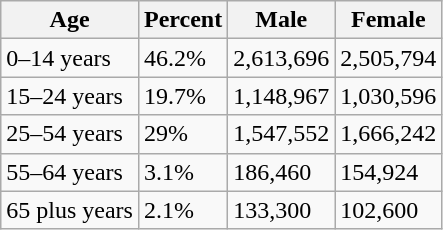<table class="wikitable">
<tr>
<th>Age</th>
<th>Percent</th>
<th>Male</th>
<th>Female</th>
</tr>
<tr>
<td>0–14 years</td>
<td>46.2%</td>
<td>2,613,696</td>
<td>2,505,794</td>
</tr>
<tr>
<td>15–24 years</td>
<td>19.7%</td>
<td>1,148,967</td>
<td>1,030,596</td>
</tr>
<tr>
<td>25–54 years</td>
<td>29%</td>
<td>1,547,552</td>
<td>1,666,242</td>
</tr>
<tr>
<td>55–64 years</td>
<td>3.1%</td>
<td>186,460</td>
<td>154,924</td>
</tr>
<tr>
<td>65 plus years</td>
<td>2.1%</td>
<td>133,300</td>
<td>102,600</td>
</tr>
</table>
